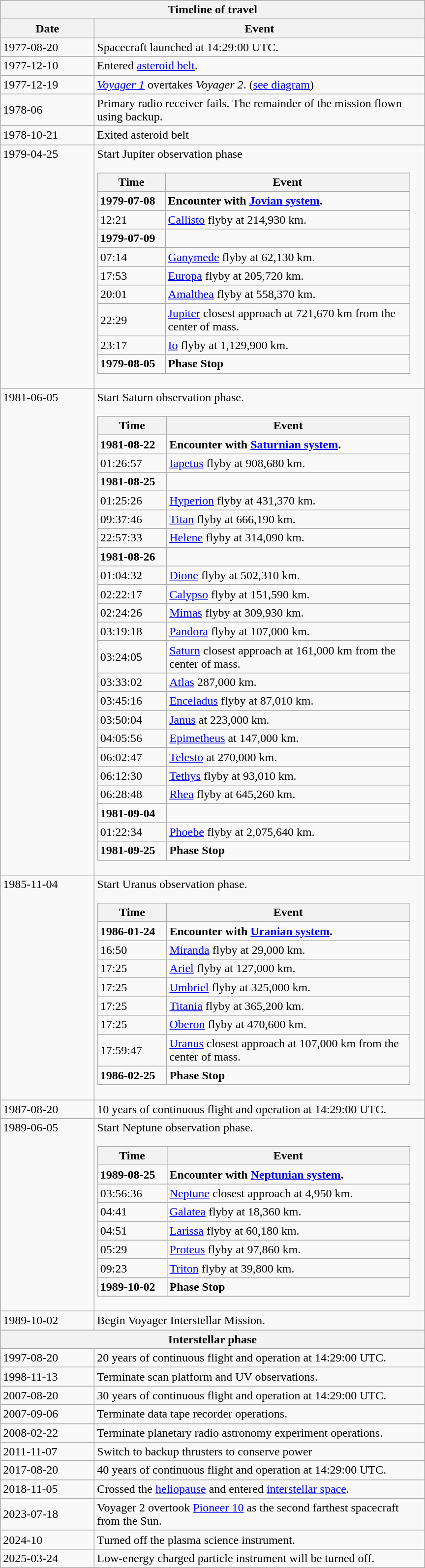<table class="wikitable collapsible">
<tr>
<th colspan="2">Timeline of travel</th>
</tr>
<tr>
<th scope="col" style="width:120px;">Date</th>
<th scope="col" style="width:440px;">Event</th>
</tr>
<tr>
<td>1977-08-20</td>
<td>Spacecraft launched at 14:29:00 UTC.</td>
</tr>
<tr>
<td>1977-12-10</td>
<td>Entered <a href='#'>asteroid belt</a>.</td>
</tr>
<tr>
<td>1977-12-19</td>
<td><em><a href='#'>Voyager 1</a></em> overtakes <em>Voyager 2</em>. (<a href='#'>see diagram</a>)</td>
</tr>
<tr>
<td>1978-06</td>
<td>Primary radio receiver fails. The remainder of the mission flown using backup.</td>
</tr>
<tr>
<td>1978-10-21</td>
<td>Exited asteroid belt</td>
</tr>
<tr>
<td style="vertical-align:top;">1979-04-25</td>
<td>Start Jupiter observation phase<br><table class="wikitable collapsible collapsed">
<tr>
<th scope="col" style="width:90px;">Time</th>
<th scope="col" style="width:350px;">Event</th>
</tr>
<tr>
<td><strong>1979-07-08</strong></td>
<td><strong>Encounter with <a href='#'>Jovian system</a>.</strong></td>
</tr>
<tr>
<td>12:21</td>
<td><a href='#'>Callisto</a> flyby at 214,930 km.</td>
</tr>
<tr>
<td><strong>1979-07-09</strong></td>
<td></td>
</tr>
<tr>
<td>07:14</td>
<td><a href='#'>Ganymede</a> flyby at 62,130 km.</td>
</tr>
<tr>
<td>17:53</td>
<td><a href='#'>Europa</a> flyby at 205,720 km.</td>
</tr>
<tr>
<td>20:01</td>
<td><a href='#'>Amalthea</a> flyby at 558,370 km.</td>
</tr>
<tr>
<td>22:29</td>
<td><a href='#'>Jupiter</a> closest approach at 721,670 km from the center of mass.</td>
</tr>
<tr>
<td>23:17</td>
<td><a href='#'>Io</a> flyby at 1,129,900 km.</td>
</tr>
<tr>
<td><strong>1979-08-05</strong></td>
<td><strong>Phase Stop</strong></td>
</tr>
</table>
</td>
</tr>
<tr>
<td style="vertical-align:top;">1981-06-05</td>
<td>Start Saturn observation phase.<br><table class="wikitable collapsible collapsed">
<tr>
<th scope="col" style="width:90px;">Time</th>
<th scope="col" style="width:350px;">Event</th>
</tr>
<tr>
<td><strong>1981-08-22</strong></td>
<td><strong>Encounter with <a href='#'>Saturnian system</a>.</strong></td>
</tr>
<tr>
<td>01:26:57</td>
<td><a href='#'>Iapetus</a> flyby at 908,680 km.</td>
</tr>
<tr>
<td><strong>1981-08-25</strong></td>
<td></td>
</tr>
<tr>
<td>01:25:26</td>
<td><a href='#'>Hyperion</a> flyby at 431,370 km.</td>
</tr>
<tr>
<td>09:37:46</td>
<td><a href='#'>Titan</a> flyby at 666,190 km.</td>
</tr>
<tr>
<td>22:57:33</td>
<td><a href='#'>Helene</a> flyby at 314,090 km.</td>
</tr>
<tr>
<td><strong>1981-08-26</strong></td>
<td></td>
</tr>
<tr>
<td>01:04:32</td>
<td><a href='#'>Dione</a> flyby at 502,310 km.</td>
</tr>
<tr>
<td>02:22:17</td>
<td><a href='#'>Calypso</a> flyby at 151,590 km.</td>
</tr>
<tr>
<td>02:24:26</td>
<td><a href='#'>Mimas</a> flyby at 309,930 km.</td>
</tr>
<tr>
<td>03:19:18</td>
<td><a href='#'>Pandora</a> flyby at 107,000 km.</td>
</tr>
<tr>
<td>03:24:05</td>
<td><a href='#'>Saturn</a> closest approach at 161,000 km from the center of mass.</td>
</tr>
<tr>
<td>03:33:02</td>
<td><a href='#'>Atlas</a> 287,000 km.</td>
</tr>
<tr>
<td>03:45:16</td>
<td><a href='#'>Enceladus</a> flyby at 87,010 km.</td>
</tr>
<tr>
<td>03:50:04</td>
<td><a href='#'>Janus</a> at 223,000 km.</td>
</tr>
<tr>
<td>04:05:56</td>
<td><a href='#'>Epimetheus</a> at 147,000 km.</td>
</tr>
<tr>
<td>06:02:47</td>
<td><a href='#'>Telesto</a> at 270,000 km.</td>
</tr>
<tr>
<td>06:12:30</td>
<td><a href='#'>Tethys</a> flyby at 93,010 km.</td>
</tr>
<tr>
<td>06:28:48</td>
<td><a href='#'>Rhea</a> flyby at 645,260 km.</td>
</tr>
<tr>
<td><strong>1981-09-04</strong></td>
<td></td>
</tr>
<tr>
<td>01:22:34</td>
<td><a href='#'>Phoebe</a> flyby at 2,075,640 km.</td>
</tr>
<tr>
<td><strong>1981-09-25</strong></td>
<td><strong>Phase Stop</strong></td>
</tr>
</table>
</td>
</tr>
<tr>
<td style="vertical-align:top;">1985-11-04</td>
<td>Start Uranus observation phase.<br><table class="wikitable collapsible collapsed">
<tr>
<th scope="col" style="width:90px;">Time</th>
<th scope="col" style="width:350px;">Event</th>
</tr>
<tr>
<td><strong>1986-01-24</strong></td>
<td><strong>Encounter with <a href='#'>Uranian system</a>.</strong></td>
</tr>
<tr>
<td>16:50</td>
<td><a href='#'>Miranda</a> flyby at 29,000 km.</td>
</tr>
<tr>
<td>17:25</td>
<td><a href='#'>Ariel</a> flyby at 127,000 km.</td>
</tr>
<tr>
<td>17:25</td>
<td><a href='#'>Umbriel</a> flyby at 325,000 km.</td>
</tr>
<tr>
<td>17:25</td>
<td><a href='#'>Titania</a> flyby at 365,200 km.</td>
</tr>
<tr>
<td>17:25</td>
<td><a href='#'>Oberon</a> flyby at 470,600 km.</td>
</tr>
<tr>
<td>17:59:47</td>
<td><a href='#'>Uranus</a> closest approach at 107,000 km from the center of mass.</td>
</tr>
<tr>
<td><strong>1986-02-25</strong></td>
<td><strong>Phase Stop</strong></td>
</tr>
</table>
</td>
</tr>
<tr>
<td>1987-08-20</td>
<td>10 years of continuous flight and operation at 14:29:00 UTC.</td>
</tr>
<tr>
<td style="vertical-align:top;">1989-06-05</td>
<td>Start Neptune observation phase.<br><table class="wikitable collapsible collapsed">
<tr>
<th scope="col" style="width:90px;">Time</th>
<th scope="col" style="width:350px;">Event</th>
</tr>
<tr>
<td><strong>1989-08-25</strong></td>
<td><strong>Encounter with <a href='#'>Neptunian system</a>.</strong></td>
</tr>
<tr>
<td>03:56:36</td>
<td><a href='#'>Neptune</a> closest approach at 4,950 km.</td>
</tr>
<tr>
<td>04:41</td>
<td><a href='#'>Galatea</a> flyby at 18,360 km.</td>
</tr>
<tr>
<td>04:51</td>
<td><a href='#'>Larissa</a> flyby at 60,180 km.</td>
</tr>
<tr>
<td>05:29</td>
<td><a href='#'>Proteus</a> flyby at 97,860 km.</td>
</tr>
<tr>
<td>09:23</td>
<td><a href='#'>Triton</a> flyby at 39,800 km.</td>
</tr>
<tr>
<td><strong>1989-10-02</strong></td>
<td><strong>Phase Stop</strong></td>
</tr>
</table>
</td>
</tr>
<tr>
<td>1989-10-02</td>
<td>Begin Voyager Interstellar Mission.</td>
</tr>
<tr>
<th colspan="2" scope="col">Interstellar phase</th>
</tr>
<tr>
<td>1997-08-20</td>
<td>20 years of continuous flight and operation at 14:29:00 UTC.</td>
</tr>
<tr>
<td>1998-11-13</td>
<td>Terminate scan platform and UV observations.</td>
</tr>
<tr>
<td>2007-08-20</td>
<td>30 years of continuous flight and operation at 14:29:00 UTC.</td>
</tr>
<tr>
<td>2007-09-06</td>
<td>Terminate data tape recorder operations.</td>
</tr>
<tr>
<td>2008-02-22</td>
<td>Terminate planetary radio astronomy experiment operations.</td>
</tr>
<tr>
<td>2011-11-07</td>
<td>Switch to backup thrusters to conserve power</td>
</tr>
<tr>
<td>2017-08-20</td>
<td>40 years of continuous flight and operation at 14:29:00 UTC.</td>
</tr>
<tr>
<td>2018-11-05</td>
<td>Crossed the <a href='#'>heliopause</a> and entered <a href='#'>interstellar space</a>.</td>
</tr>
<tr>
<td>2023-07-18</td>
<td>Voyager 2 overtook <a href='#'>Pioneer 10</a> as the second farthest spacecraft from the Sun.</td>
</tr>
<tr>
<td>2024-10</td>
<td>Turned off the plasma science instrument.</td>
</tr>
<tr>
<td>2025-03-24</td>
<td>Low-energy charged particle instrument will be turned off.</td>
</tr>
</table>
